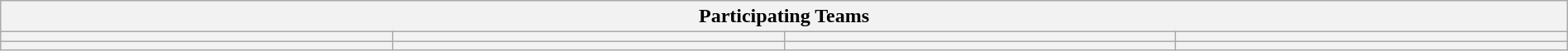<table class="wikitable" style="width:100%;">
<tr>
<th colspan=4><strong>Participating Teams</strong></th>
</tr>
<tr>
<th></th>
<th></th>
<th></th>
<th style="width:25%;"></th>
</tr>
<tr>
<th style="width:25%;"></th>
<th style="width:25%;"></th>
<th></th>
<th style="width:25%;"></th>
</tr>
</table>
